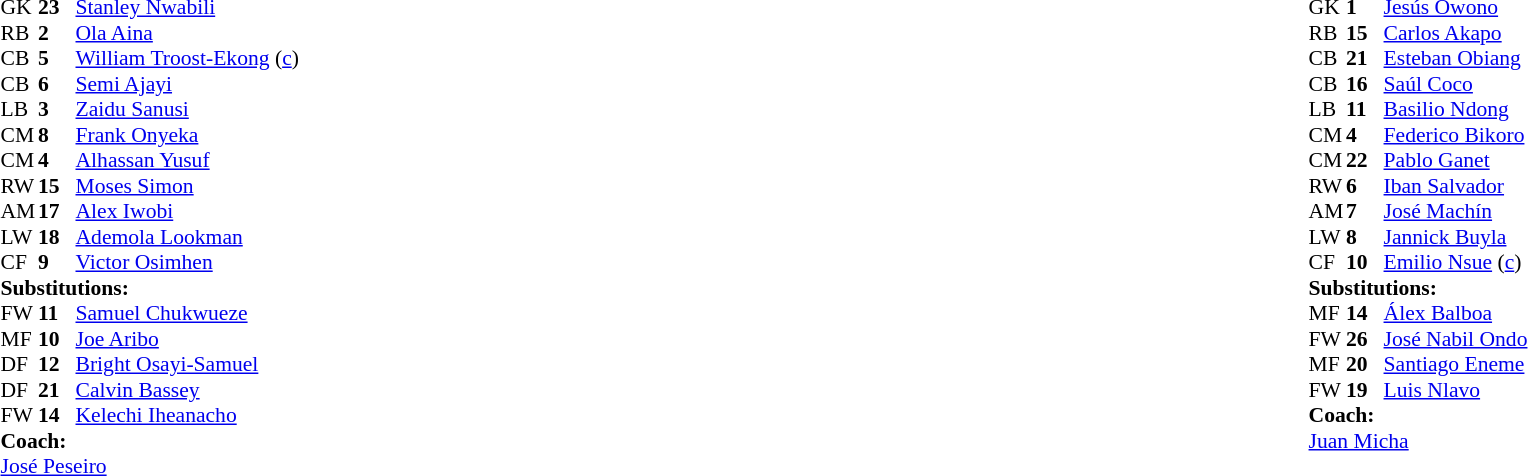<table width="100%">
<tr>
<td valign="top" width="40%"><br><table style="font-size:90%" cellspacing="0" cellpadding="0">
<tr>
<th width=25></th>
<th width=25></th>
</tr>
<tr>
<td>GK</td>
<td><strong>23</strong></td>
<td><a href='#'>Stanley Nwabili</a></td>
</tr>
<tr>
<td>RB</td>
<td><strong>2</strong></td>
<td><a href='#'>Ola Aina</a></td>
<td></td>
<td></td>
</tr>
<tr>
<td>CB</td>
<td><strong>5</strong></td>
<td><a href='#'>William Troost-Ekong</a> (<a href='#'>c</a>)</td>
</tr>
<tr>
<td>CB</td>
<td><strong>6</strong></td>
<td><a href='#'>Semi Ajayi</a></td>
</tr>
<tr>
<td>LB</td>
<td><strong>3</strong></td>
<td><a href='#'>Zaidu Sanusi</a></td>
<td></td>
<td></td>
</tr>
<tr>
<td>CM</td>
<td><strong>8</strong></td>
<td><a href='#'>Frank Onyeka</a></td>
</tr>
<tr>
<td>CM</td>
<td><strong>4</strong></td>
<td><a href='#'>Alhassan Yusuf</a></td>
<td></td>
<td></td>
</tr>
<tr>
<td>RW</td>
<td><strong>15</strong></td>
<td><a href='#'>Moses Simon</a></td>
<td></td>
<td></td>
</tr>
<tr>
<td>AM</td>
<td><strong>17</strong></td>
<td><a href='#'>Alex Iwobi</a></td>
<td></td>
<td></td>
</tr>
<tr>
<td>LW</td>
<td><strong>18</strong></td>
<td><a href='#'>Ademola Lookman</a></td>
</tr>
<tr>
<td>CF</td>
<td><strong>9</strong></td>
<td><a href='#'>Victor Osimhen</a></td>
</tr>
<tr>
<td colspan=3><strong>Substitutions:</strong></td>
</tr>
<tr>
<td>FW</td>
<td><strong>11</strong></td>
<td><a href='#'>Samuel Chukwueze</a></td>
<td></td>
<td></td>
</tr>
<tr>
<td>MF</td>
<td><strong>10</strong></td>
<td><a href='#'>Joe Aribo</a></td>
<td></td>
<td></td>
</tr>
<tr>
<td>DF</td>
<td><strong>12</strong></td>
<td><a href='#'>Bright Osayi-Samuel</a></td>
<td></td>
<td></td>
</tr>
<tr>
<td>DF</td>
<td><strong>21</strong></td>
<td><a href='#'>Calvin Bassey</a></td>
<td></td>
<td></td>
</tr>
<tr>
<td>FW</td>
<td><strong>14</strong></td>
<td><a href='#'>Kelechi Iheanacho</a></td>
<td></td>
<td></td>
</tr>
<tr>
<td colspan=3><strong>Coach:</strong></td>
</tr>
<tr>
<td colspan=3> <a href='#'>José Peseiro</a></td>
</tr>
</table>
</td>
<td valign="top"></td>
<td valign="top" width="50%"><br><table style="font-size:90%; margin:auto" cellspacing="0" cellpadding="0">
<tr>
<th width=25></th>
<th width=25></th>
</tr>
<tr>
<td>GK</td>
<td><strong>1</strong></td>
<td><a href='#'>Jesús Owono</a></td>
</tr>
<tr>
<td>RB</td>
<td><strong>15</strong></td>
<td><a href='#'>Carlos Akapo</a></td>
</tr>
<tr>
<td>CB</td>
<td><strong>21</strong></td>
<td><a href='#'>Esteban Obiang</a></td>
</tr>
<tr>
<td>CB</td>
<td><strong>16</strong></td>
<td><a href='#'>Saúl Coco</a></td>
</tr>
<tr>
<td>LB</td>
<td><strong>11</strong></td>
<td><a href='#'>Basilio Ndong</a></td>
</tr>
<tr>
<td>CM</td>
<td><strong>4</strong></td>
<td><a href='#'>Federico Bikoro</a></td>
<td></td>
</tr>
<tr>
<td>CM</td>
<td><strong>22</strong></td>
<td><a href='#'>Pablo Ganet</a></td>
<td></td>
<td></td>
</tr>
<tr>
<td>RW</td>
<td><strong>6</strong></td>
<td><a href='#'>Iban Salvador</a></td>
<td></td>
<td></td>
</tr>
<tr>
<td>AM</td>
<td><strong>7</strong></td>
<td><a href='#'>José Machín</a></td>
<td></td>
<td></td>
</tr>
<tr>
<td>LW</td>
<td><strong>8</strong></td>
<td><a href='#'>Jannick Buyla</a></td>
<td></td>
<td></td>
</tr>
<tr>
<td>CF</td>
<td><strong>10</strong></td>
<td><a href='#'>Emilio Nsue</a> (<a href='#'>c</a>)</td>
</tr>
<tr>
<td colspan=3><strong>Substitutions:</strong></td>
</tr>
<tr>
<td>MF</td>
<td><strong>14</strong></td>
<td><a href='#'>Álex Balboa</a></td>
<td></td>
<td></td>
</tr>
<tr>
<td>FW</td>
<td><strong>26</strong></td>
<td><a href='#'>José Nabil Ondo</a></td>
<td></td>
<td></td>
</tr>
<tr>
<td>MF</td>
<td><strong>20</strong></td>
<td><a href='#'>Santiago Eneme</a></td>
<td></td>
<td></td>
</tr>
<tr>
<td>FW</td>
<td><strong>19</strong></td>
<td><a href='#'>Luis Nlavo</a></td>
<td></td>
<td></td>
</tr>
<tr>
<td colspan=3><strong>Coach:</strong></td>
</tr>
<tr>
<td colspan=3><a href='#'>Juan Micha</a></td>
</tr>
</table>
</td>
</tr>
</table>
